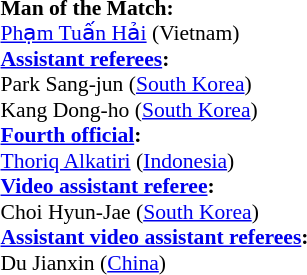<table style="width:100%; font-size:90%;">
<tr>
<td><br><strong>Man of the Match:</strong>
<br> <a href='#'>Phạm Tuấn Hải</a> (Vietnam)<br><strong><a href='#'>Assistant referees</a>:</strong>
<br> Park Sang-jun (<a href='#'>South Korea</a>)
<br> Kang Dong-ho (<a href='#'>South Korea</a>)
<br><strong><a href='#'>Fourth official</a>:</strong>
<br> <a href='#'>Thoriq Alkatiri</a> (<a href='#'>Indonesia</a>)
<br><strong><a href='#'>Video assistant referee</a>:</strong>
<br> Choi Hyun-Jae (<a href='#'>South Korea</a>)
<br><strong><a href='#'>Assistant video assistant referees</a>:</strong>
<br>Du Jianxin (<a href='#'>China</a>)</td>
</tr>
</table>
